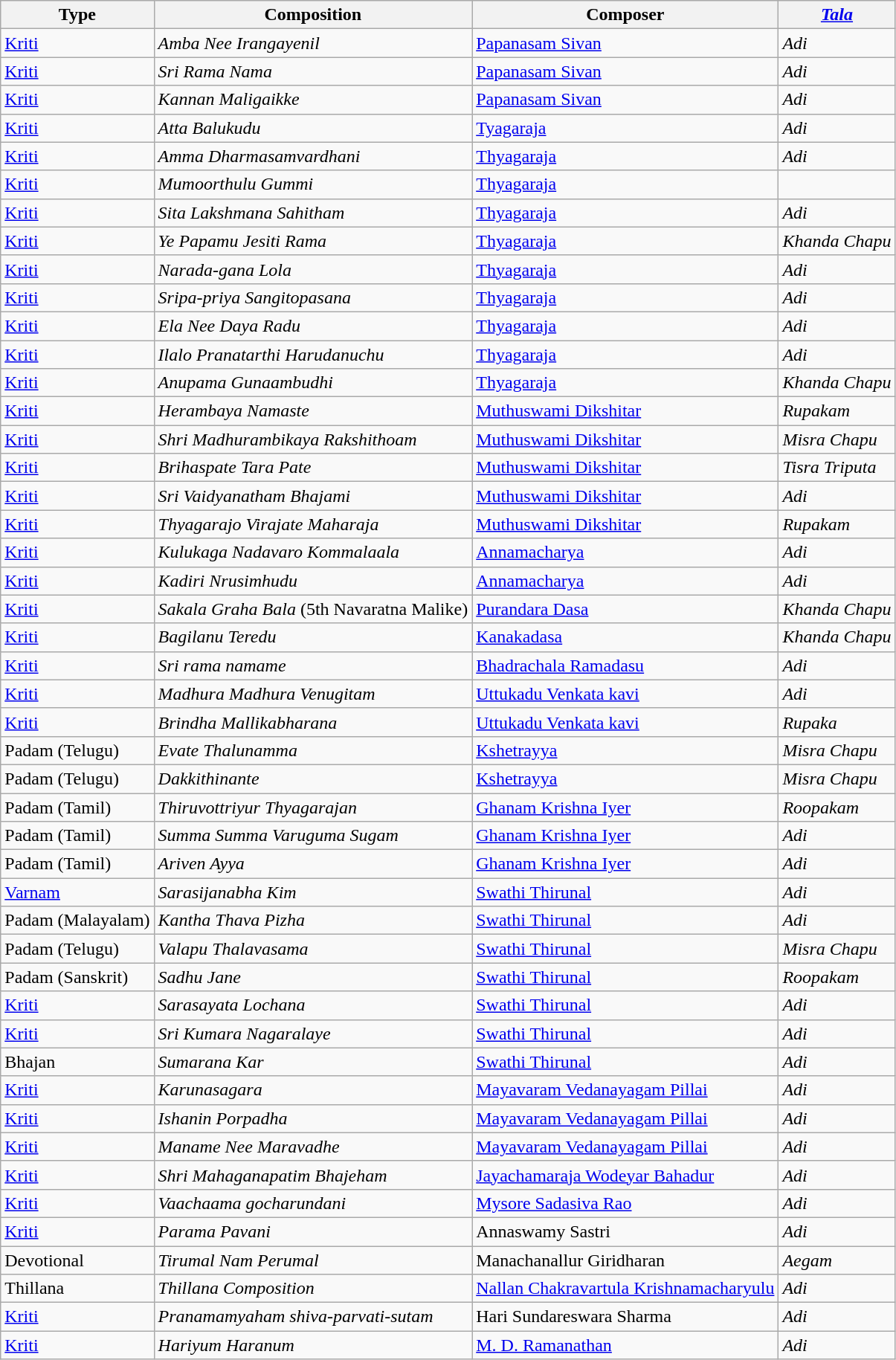<table class="wikitable">
<tr>
<th>Type</th>
<th>Composition</th>
<th>Composer</th>
<th><em><a href='#'>Tala</a></em></th>
</tr>
<tr>
<td><a href='#'>Kriti</a></td>
<td><em>Amba Nee Irangayenil</em></td>
<td><a href='#'>Papanasam Sivan</a></td>
<td><em>Adi</em></td>
</tr>
<tr>
<td><a href='#'>Kriti</a></td>
<td><em>Sri Rama Nama</em></td>
<td><a href='#'>Papanasam Sivan</a></td>
<td><em>Adi</em></td>
</tr>
<tr>
<td><a href='#'>Kriti</a></td>
<td><em>Kannan Maligaikke</em></td>
<td><a href='#'>Papanasam Sivan</a></td>
<td><em>Adi</em></td>
</tr>
<tr>
<td><a href='#'>Kriti</a></td>
<td><em>Atta Balukudu</em></td>
<td><a href='#'>Tyagaraja</a></td>
<td><em>Adi</em></td>
</tr>
<tr>
<td><a href='#'>Kriti</a></td>
<td><em>Amma Dharmasamvardhani</em></td>
<td><a href='#'>Thyagaraja</a></td>
<td><em>Adi</em></td>
</tr>
<tr>
<td><a href='#'>Kriti</a></td>
<td><em>Mumoorthulu Gummi</em></td>
<td><a href='#'>Thyagaraja</a></td>
<td></td>
</tr>
<tr>
<td><a href='#'>Kriti</a></td>
<td><em>Sita Lakshmana Sahitham</em></td>
<td><a href='#'>Thyagaraja</a></td>
<td><em>Adi</em></td>
</tr>
<tr>
<td><a href='#'>Kriti</a></td>
<td><em>Ye Papamu Jesiti Rama</em></td>
<td><a href='#'>Thyagaraja</a></td>
<td><em>Khanda Chapu</em></td>
</tr>
<tr>
<td><a href='#'>Kriti</a></td>
<td><em>Narada-gana Lola</em></td>
<td><a href='#'>Thyagaraja</a></td>
<td><em>Adi</em></td>
</tr>
<tr>
<td><a href='#'>Kriti</a></td>
<td><em>Sripa-priya Sangitopasana</em></td>
<td><a href='#'>Thyagaraja</a></td>
<td><em>Adi</em></td>
</tr>
<tr>
<td><a href='#'>Kriti</a></td>
<td><em>Ela Nee Daya Radu</em></td>
<td><a href='#'>Thyagaraja</a></td>
<td><em>Adi</em></td>
</tr>
<tr>
<td><a href='#'>Kriti</a></td>
<td><em>Ilalo Pranatarthi Harudanuchu</em></td>
<td><a href='#'>Thyagaraja</a></td>
<td><em>Adi</em></td>
</tr>
<tr>
<td><a href='#'>Kriti</a></td>
<td><em>Anupama Gunaambudhi</em></td>
<td><a href='#'>Thyagaraja</a></td>
<td><em>Khanda Chapu</em></td>
</tr>
<tr>
<td><a href='#'>Kriti</a></td>
<td><em>Herambaya Namaste</em></td>
<td><a href='#'>Muthuswami Dikshitar</a></td>
<td><em>Rupakam</em></td>
</tr>
<tr>
<td><a href='#'>Kriti</a></td>
<td><em>Shri Madhurambikaya Rakshithoam</em></td>
<td><a href='#'>Muthuswami Dikshitar</a></td>
<td><em>Misra Chapu</em></td>
</tr>
<tr>
<td><a href='#'>Kriti</a></td>
<td><em>Brihaspate Tara Pate</em></td>
<td><a href='#'>Muthuswami Dikshitar</a></td>
<td><em>Tisra Triputa</em></td>
</tr>
<tr>
<td><a href='#'>Kriti</a></td>
<td><em>Sri Vaidyanatham Bhajami</em></td>
<td><a href='#'>Muthuswami Dikshitar</a></td>
<td><em>Adi</em></td>
</tr>
<tr>
<td><a href='#'>Kriti</a></td>
<td><em>Thyagarajo Virajate Maharaja</em></td>
<td><a href='#'>Muthuswami Dikshitar</a></td>
<td><em>Rupakam</em></td>
</tr>
<tr>
<td><a href='#'>Kriti</a></td>
<td><em>Kulukaga Nadavaro Kommalaala</em></td>
<td><a href='#'>Annamacharya</a></td>
<td><em>Adi</em></td>
</tr>
<tr>
<td><a href='#'>Kriti</a></td>
<td><em>Kadiri Nrusimhudu</em></td>
<td><a href='#'>Annamacharya</a></td>
<td><em>Adi</em></td>
</tr>
<tr>
<td><a href='#'>Kriti</a></td>
<td><em>Sakala Graha Bala</em> (5th Navaratna Malike)</td>
<td><a href='#'>Purandara Dasa</a></td>
<td><em>Khanda Chapu</em></td>
</tr>
<tr>
<td><a href='#'>Kriti</a></td>
<td><em>Bagilanu Teredu</em></td>
<td><a href='#'>Kanakadasa</a></td>
<td><em>Khanda Chapu</em></td>
</tr>
<tr>
<td><a href='#'>Kriti</a></td>
<td><em>Sri rama namame</em></td>
<td><a href='#'>Bhadrachala Ramadasu</a></td>
<td><em>Adi</em></td>
</tr>
<tr>
<td><a href='#'>Kriti</a></td>
<td><em>Madhura Madhura Venugitam</em></td>
<td><a href='#'>Uttukadu Venkata kavi</a></td>
<td><em>Adi</em></td>
</tr>
<tr>
<td><a href='#'>Kriti</a></td>
<td><em>Brindha Mallikabharana</em></td>
<td><a href='#'>Uttukadu Venkata kavi</a></td>
<td><em>Rupaka</em></td>
</tr>
<tr>
<td>Padam (Telugu)</td>
<td><em>Evate Thalunamma</em></td>
<td><a href='#'>Kshetrayya</a></td>
<td><em>Misra Chapu</em></td>
</tr>
<tr>
<td>Padam (Telugu)</td>
<td><em>Dakkithinante</em></td>
<td><a href='#'>Kshetrayya</a></td>
<td><em>Misra Chapu</em></td>
</tr>
<tr>
<td>Padam (Tamil)</td>
<td><em>Thiruvottriyur Thyagarajan</em></td>
<td><a href='#'>Ghanam Krishna Iyer</a></td>
<td><em>Roopakam</em></td>
</tr>
<tr>
<td>Padam (Tamil)</td>
<td><em>Summa Summa Varuguma Sugam</em></td>
<td><a href='#'>Ghanam Krishna Iyer</a></td>
<td><em>Adi</em></td>
</tr>
<tr>
<td>Padam (Tamil)</td>
<td><em>Ariven Ayya</em></td>
<td><a href='#'>Ghanam Krishna Iyer</a></td>
<td><em>Adi</em></td>
</tr>
<tr>
<td><a href='#'>Varnam</a></td>
<td><em>Sarasijanabha Kim</em></td>
<td><a href='#'>Swathi Thirunal</a></td>
<td><em>Adi</em></td>
</tr>
<tr>
<td>Padam (Malayalam)</td>
<td><em>Kantha Thava Pizha</em></td>
<td><a href='#'>Swathi Thirunal</a></td>
<td><em>Adi</em></td>
</tr>
<tr>
<td>Padam (Telugu)</td>
<td><em>Valapu Thalavasama</em></td>
<td><a href='#'>Swathi Thirunal</a></td>
<td><em>Misra Chapu</em></td>
</tr>
<tr>
<td>Padam (Sanskrit)</td>
<td><em>Sadhu Jane</em></td>
<td><a href='#'>Swathi Thirunal</a></td>
<td><em>Roopakam</em></td>
</tr>
<tr>
<td><a href='#'>Kriti</a></td>
<td><em>Sarasayata Lochana</em></td>
<td><a href='#'>Swathi Thirunal</a></td>
<td><em>Adi</em></td>
</tr>
<tr>
<td><a href='#'>Kriti</a></td>
<td><em>Sri Kumara Nagaralaye</em></td>
<td><a href='#'>Swathi Thirunal</a></td>
<td><em>Adi</em></td>
</tr>
<tr>
<td>Bhajan</td>
<td><em>Sumarana Kar</em></td>
<td><a href='#'>Swathi Thirunal</a></td>
<td><em>Adi</em></td>
</tr>
<tr>
<td><a href='#'>Kriti</a></td>
<td><em>Karunasagara</em></td>
<td><a href='#'>Mayavaram Vedanayagam Pillai</a></td>
<td><em>Adi</em></td>
</tr>
<tr>
<td><a href='#'>Kriti</a></td>
<td><em>Ishanin Porpadha</em></td>
<td><a href='#'>Mayavaram Vedanayagam Pillai</a></td>
<td><em>Adi</em></td>
</tr>
<tr>
<td><a href='#'>Kriti</a></td>
<td><em>Maname Nee Maravadhe</em></td>
<td><a href='#'>Mayavaram Vedanayagam Pillai</a></td>
<td><em>Adi</em></td>
</tr>
<tr>
<td><a href='#'>Kriti</a></td>
<td><em>Shri Mahaganapatim Bhajeham</em></td>
<td><a href='#'>Jayachamaraja Wodeyar Bahadur</a></td>
<td><em>Adi</em></td>
</tr>
<tr>
<td><a href='#'>Kriti</a></td>
<td><em>Vaachaama gocharundani</em></td>
<td><a href='#'>Mysore Sadasiva Rao</a></td>
<td><em>Adi</em></td>
</tr>
<tr>
<td><a href='#'>Kriti</a></td>
<td><em>Parama Pavani</em></td>
<td>Annaswamy Sastri</td>
<td><em>Adi</em></td>
</tr>
<tr>
<td>Devotional</td>
<td><em>Tirumal Nam Perumal</em></td>
<td>Manachanallur Giridharan</td>
<td><em>Aegam</em></td>
</tr>
<tr>
<td>Thillana</td>
<td><em>Thillana Composition</em></td>
<td><a href='#'>Nallan Chakravartula Krishnamacharyulu</a></td>
<td><em>Adi</em></td>
</tr>
<tr>
<td><a href='#'>Kriti</a></td>
<td><em>Pranamamyaham shiva-parvati-sutam</em></td>
<td>Hari Sundareswara Sharma</td>
<td><em>Adi</em></td>
</tr>
<tr>
<td><a href='#'>Kriti</a></td>
<td><em>Hariyum Haranum</em></td>
<td><a href='#'>M. D. Ramanathan</a></td>
<td><em>Adi</em></td>
</tr>
</table>
